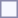<table style="border:1px solid #8888aa; background-color:#f7f8ff; padding:5px; font-size:95%; margin: 0px 12px 12px 0px;">
<tr>
</tr>
</table>
